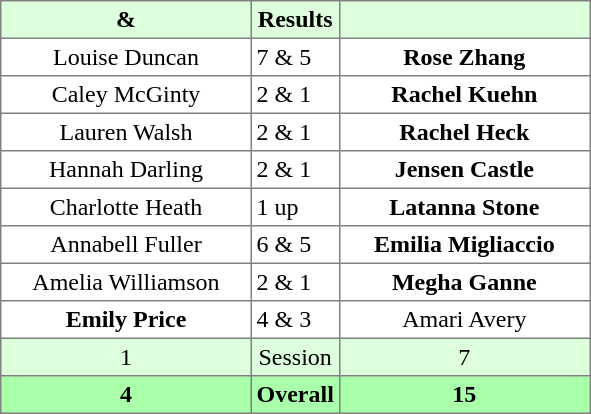<table border="1" cellpadding="3" style="border-collapse: collapse; text-align:center;">
<tr style="background:#ddffdd;">
<th width=160> & </th>
<th>Results</th>
<th width=160></th>
</tr>
<tr>
<td>Louise Duncan</td>
<td align=left> 7 & 5</td>
<td><strong>Rose Zhang</strong></td>
</tr>
<tr>
<td>Caley McGinty</td>
<td align=left> 2 & 1</td>
<td><strong>Rachel Kuehn</strong></td>
</tr>
<tr>
<td>Lauren Walsh</td>
<td align=left> 2 & 1</td>
<td><strong>Rachel Heck</strong></td>
</tr>
<tr>
<td>Hannah Darling</td>
<td align=left> 2 & 1</td>
<td><strong>Jensen Castle</strong></td>
</tr>
<tr>
<td>Charlotte Heath</td>
<td align=left> 1 up</td>
<td><strong>Latanna Stone</strong></td>
</tr>
<tr>
<td>Annabell Fuller</td>
<td align=left> 6 & 5</td>
<td><strong>Emilia Migliaccio</strong></td>
</tr>
<tr>
<td>Amelia Williamson</td>
<td align=left> 2 & 1</td>
<td><strong>Megha Ganne</strong></td>
</tr>
<tr>
<td><strong>Emily Price</strong></td>
<td align=left> 4 & 3</td>
<td>Amari Avery</td>
</tr>
<tr style="background:#ddffdd;">
<td>1</td>
<td>Session</td>
<td>7</td>
</tr>
<tr style="background:#aaffaa;">
<th>4</th>
<th>Overall</th>
<th>15</th>
</tr>
</table>
